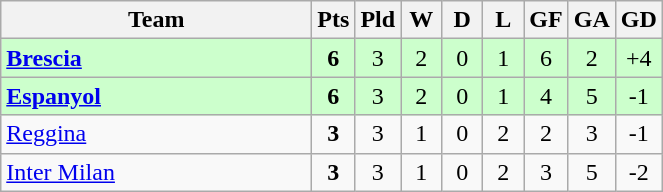<table class="wikitable" style="text-align:center;">
<tr>
<th width=200>Team</th>
<th width=20>Pts</th>
<th width=20>Pld</th>
<th width=20>W</th>
<th width=20>D</th>
<th width=20>L</th>
<th width=20>GF</th>
<th width=20>GA</th>
<th width=20>GD</th>
</tr>
<tr style="background:#ccffcc">
<td style="text-align:left"><strong> <a href='#'>Brescia</a></strong></td>
<td><strong>6</strong></td>
<td>3</td>
<td>2</td>
<td>0</td>
<td>1</td>
<td>6</td>
<td>2</td>
<td>+4</td>
</tr>
<tr style="background:#ccffcc">
<td style="text-align:left"><strong> <a href='#'>Espanyol</a></strong></td>
<td><strong>6</strong></td>
<td>3</td>
<td>2</td>
<td>0</td>
<td>1</td>
<td>4</td>
<td>5</td>
<td>-1</td>
</tr>
<tr>
<td style="text-align:left"> <a href='#'>Reggina</a></td>
<td><strong>3</strong></td>
<td>3</td>
<td>1</td>
<td>0</td>
<td>2</td>
<td>2</td>
<td>3</td>
<td>-1</td>
</tr>
<tr>
<td style="text-align:left"> <a href='#'>Inter Milan</a></td>
<td><strong>3</strong></td>
<td>3</td>
<td>1</td>
<td>0</td>
<td>2</td>
<td>3</td>
<td>5</td>
<td>-2</td>
</tr>
</table>
